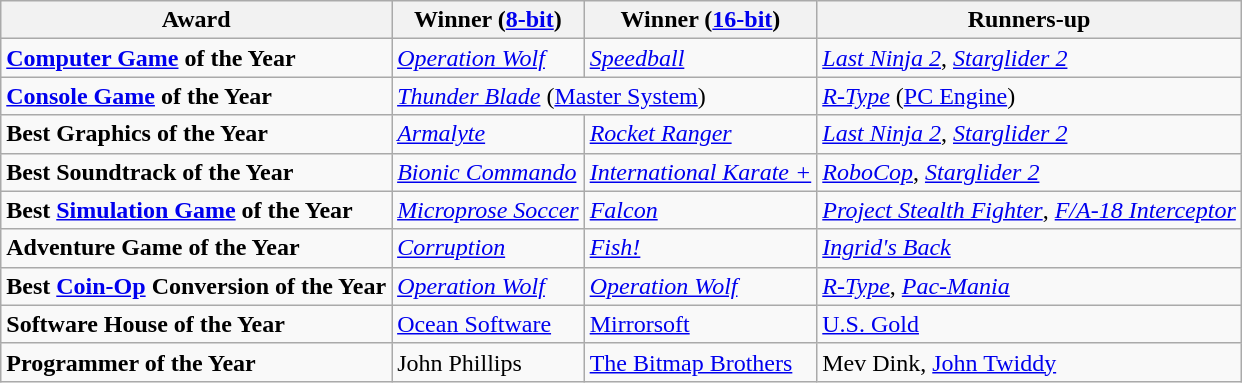<table class="wikitable">
<tr>
<th><strong>Award</strong></th>
<th><strong>Winner (<a href='#'>8-bit</a>)</strong></th>
<th><strong>Winner (<a href='#'>16-bit</a>)</strong></th>
<th><strong>Runners-up</strong></th>
</tr>
<tr>
<td><strong><a href='#'>Computer Game</a> of the Year</strong></td>
<td><em><a href='#'>Operation Wolf</a></em></td>
<td><em><a href='#'>Speedball</a></em></td>
<td><em><a href='#'>Last Ninja 2</a></em>, <em><a href='#'>Starglider 2</a></em></td>
</tr>
<tr>
<td><strong><a href='#'>Console Game</a> of the Year</strong></td>
<td colspan="2"><em><a href='#'>Thunder Blade</a></em> (<a href='#'>Master System</a>)</td>
<td><em><a href='#'>R-Type</a></em> (<a href='#'>PC Engine</a>)</td>
</tr>
<tr>
<td><strong>Best Graphics of the Year</strong></td>
<td><em><a href='#'>Armalyte</a></em></td>
<td><em><a href='#'>Rocket Ranger</a></em></td>
<td><em><a href='#'>Last Ninja 2</a></em>, <em><a href='#'>Starglider 2</a></em></td>
</tr>
<tr>
<td><strong>Best Soundtrack of the Year</strong></td>
<td><em><a href='#'>Bionic Commando</a></em></td>
<td><em><a href='#'>International Karate +</a></em></td>
<td><em><a href='#'>RoboCop</a></em>, <em><a href='#'>Starglider 2</a></em></td>
</tr>
<tr>
<td><strong>Best <a href='#'>Simulation Game</a> of the Year</strong></td>
<td><em><a href='#'>Microprose Soccer</a></em></td>
<td><em><a href='#'>Falcon</a></em></td>
<td><em><a href='#'>Project Stealth Fighter</a></em>, <em><a href='#'>F/A-18 Interceptor</a></em></td>
</tr>
<tr>
<td><strong>Adventure Game of the Year</strong></td>
<td><em><a href='#'>Corruption</a></em></td>
<td><em><a href='#'>Fish!</a></em></td>
<td><em><a href='#'>Ingrid's Back</a></em></td>
</tr>
<tr>
<td><strong>Best <a href='#'>Coin-Op</a> Conversion of the Year</strong></td>
<td><em><a href='#'>Operation Wolf</a></em></td>
<td><em><a href='#'>Operation Wolf</a></em></td>
<td><em><a href='#'>R-Type</a></em>, <em><a href='#'>Pac-Mania</a></em></td>
</tr>
<tr>
<td><strong>Software House of the Year</strong></td>
<td><a href='#'>Ocean Software</a></td>
<td><a href='#'>Mirrorsoft</a></td>
<td><a href='#'>U.S. Gold</a></td>
</tr>
<tr>
<td><strong>Programmer of the Year</strong></td>
<td>John Phillips</td>
<td><a href='#'>The Bitmap Brothers</a></td>
<td>Mev Dink, <a href='#'>John Twiddy</a></td>
</tr>
</table>
